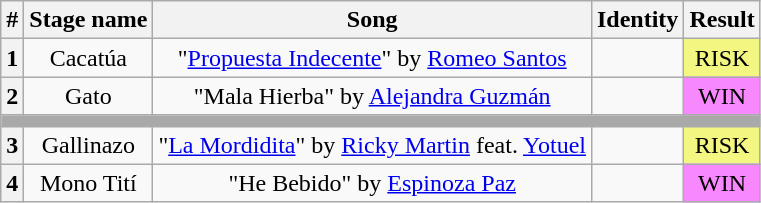<table class="wikitable plainrowheaders" style="text-align: center">
<tr>
<th>#</th>
<th>Stage name</th>
<th>Song</th>
<th>Identity</th>
<th>Result</th>
</tr>
<tr>
<th>1</th>
<td>Cacatúa</td>
<td>"<a href='#'>Propuesta Indecente</a>" by <a href='#'>Romeo Santos</a></td>
<td></td>
<td bgcolor=#F3F781>RISK</td>
</tr>
<tr>
<th>2</th>
<td>Gato</td>
<td>"Mala Hierba" by <a href='#'>Alejandra Guzmán</a></td>
<td></td>
<td bgcolor=#F888FD>WIN</td>
</tr>
<tr>
<td colspan="5" style="background:darkgray"></td>
</tr>
<tr>
<th>3</th>
<td>Gallinazo</td>
<td>"<a href='#'>La Mordidita</a>" by <a href='#'>Ricky Martin</a> feat. <a href='#'>Yotuel</a></td>
<td></td>
<td bgcolor=#F3F781>RISK</td>
</tr>
<tr>
<th>4</th>
<td>Mono Tití</td>
<td>"He Bebido" by <a href='#'>Espinoza Paz</a></td>
<td></td>
<td bgcolor=#F888FD>WIN</td>
</tr>
</table>
